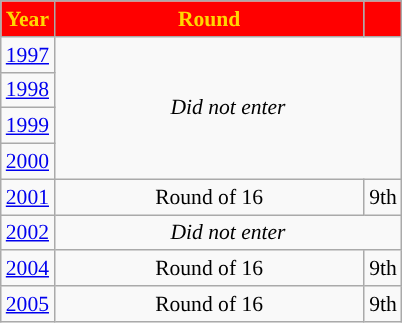<table class="wikitable" style="text-align: center; font-size:90%">
<tr style="color:gold;">
<th style="background:#FF0000;">Year</th>
<th style="background:#FF0000; width:200px">Round</th>
<th style="background:#FF0000;"></th>
</tr>
<tr>
<td><a href='#'>1997</a></td>
<td colspan="2" rowspan="4"><em>Did not enter</em></td>
</tr>
<tr>
<td><a href='#'>1998</a></td>
</tr>
<tr>
<td><a href='#'>1999</a></td>
</tr>
<tr>
<td><a href='#'>2000</a></td>
</tr>
<tr>
<td><a href='#'>2001</a></td>
<td>Round of 16</td>
<td>9th</td>
</tr>
<tr>
<td><a href='#'>2002</a></td>
<td colspan="2"><em>Did not enter</em></td>
</tr>
<tr>
<td><a href='#'>2004</a></td>
<td>Round of 16</td>
<td>9th</td>
</tr>
<tr>
<td><a href='#'>2005</a></td>
<td>Round of 16</td>
<td>9th</td>
</tr>
</table>
